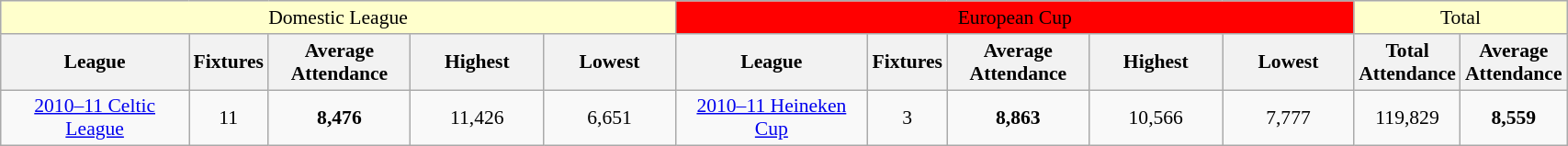<table class="wikitable sortable" style="font-size:90%; width:90%;">
<tr>
<td colspan="5" class="wikitable sortable" style="width:45%; background:#ffffcc; text-align:center;"><span>Domestic League</span></td>
<td colspan="5" class="wikitable sortable" style="width:45%; background:#f00; text-align:center;"><span>European Cup</span></td>
<td colspan="2" class="wikitable sortable" style="width:45%; background:#ffffcc; text-align:center;"><span>Total</span></td>
</tr>
<tr>
<th style="width:15%;">League</th>
<th style="width:5%;">Fixtures</th>
<th style="width:10%;">Average Attendance</th>
<th style="width:10%;">Highest</th>
<th style="width:10%;">Lowest</th>
<th style="width:15%;">League</th>
<th style="width:5%;">Fixtures</th>
<th style="width:10%;">Average Attendance</th>
<th style="width:10%;">Highest</th>
<th style="width:10%;">Lowest</th>
<th style="width:10%;">Total Attendance</th>
<th style="width:10%;">Average Attendance</th>
</tr>
<tr>
<td align=center><a href='#'>2010–11 Celtic League</a></td>
<td align=center>11</td>
<td align=center><strong>8,476</strong></td>
<td align=center>11,426</td>
<td align=center>6,651</td>
<td align=center><a href='#'>2010–11 Heineken Cup</a></td>
<td align=center>3</td>
<td align=center><strong>8,863</strong></td>
<td align=center>10,566</td>
<td align=center>7,777</td>
<td align=center>119,829</td>
<td align=center><strong>8,559</strong></td>
</tr>
</table>
